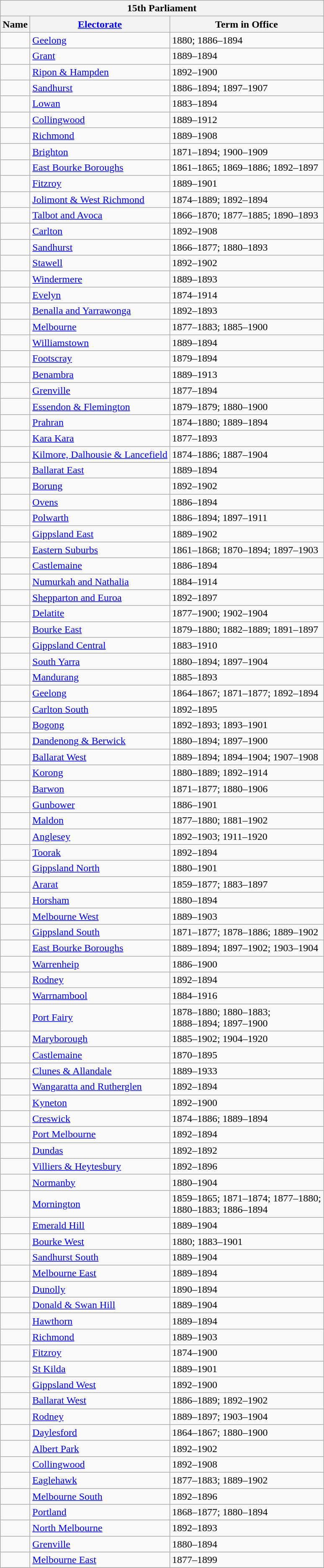<table class="wikitable sortable">
<tr>
<th colspan= 4>15th Parliament</th>
</tr>
<tr>
<th>Name</th>
<th><a href='#'>Electorate</a></th>
<th>Term in Office</th>
</tr>
<tr>
<td></td>
<td><a href='#'>Geelong</a></td>
<td>1880; 1886–1894</td>
</tr>
<tr>
<td></td>
<td><a href='#'>Grant</a></td>
<td>1889–1894</td>
</tr>
<tr>
<td></td>
<td><a href='#'>Ripon & Hampden</a></td>
<td>1892–1900</td>
</tr>
<tr>
<td></td>
<td><a href='#'>Sandhurst</a></td>
<td>1886–1894; 1897–1907</td>
</tr>
<tr>
<td></td>
<td><a href='#'>Lowan</a></td>
<td>1883–1894</td>
</tr>
<tr>
<td></td>
<td><a href='#'>Collingwood</a></td>
<td>1889–1912</td>
</tr>
<tr>
<td></td>
<td><a href='#'>Richmond</a></td>
<td>1889–1908</td>
</tr>
<tr>
<td></td>
<td><a href='#'>Brighton</a></td>
<td>1871–1894; 1900–1909</td>
</tr>
<tr>
<td></td>
<td><a href='#'>East Bourke Boroughs</a></td>
<td>1861–1865; 1869–1886; 1892–1897</td>
</tr>
<tr>
<td></td>
<td><a href='#'>Fitzroy</a></td>
<td>1889–1901</td>
</tr>
<tr>
<td></td>
<td><a href='#'>Jolimont & West Richmond</a></td>
<td>1874–1889; 1892–1894</td>
</tr>
<tr>
<td> </td>
<td><a href='#'>Talbot and Avoca</a></td>
<td>1866–1870; 1877–1885; 1890–1893</td>
</tr>
<tr>
<td></td>
<td><a href='#'>Carlton</a></td>
<td>1892–1908</td>
</tr>
<tr>
<td> </td>
<td><a href='#'>Sandhurst</a></td>
<td>1866–1877; 1880–1893</td>
</tr>
<tr>
<td></td>
<td><a href='#'>Stawell</a></td>
<td>1892–1902</td>
</tr>
<tr>
<td> </td>
<td><a href='#'>Windermere</a></td>
<td>1889–1893</td>
</tr>
<tr>
<td></td>
<td><a href='#'>Evelyn</a></td>
<td>1874–1914</td>
</tr>
<tr>
<td> </td>
<td><a href='#'>Benalla and Yarrawonga</a></td>
<td>1892–1893</td>
</tr>
<tr>
<td></td>
<td><a href='#'>Melbourne</a></td>
<td>1877–1883; 1885–1900</td>
</tr>
<tr>
<td></td>
<td><a href='#'>Williamstown</a></td>
<td>1889–1894</td>
</tr>
<tr>
<td></td>
<td><a href='#'>Footscray</a></td>
<td>1879–1894</td>
</tr>
<tr>
<td></td>
<td><a href='#'>Benambra</a></td>
<td>1889–1913</td>
</tr>
<tr>
<td></td>
<td><a href='#'>Grenville</a></td>
<td>1877–1894</td>
</tr>
<tr>
<td></td>
<td><a href='#'>Essendon & Flemington</a></td>
<td>1879–1879; 1880–1900</td>
</tr>
<tr>
<td></td>
<td><a href='#'>Prahran</a></td>
<td>1874–1880; 1889–1894</td>
</tr>
<tr>
<td> </td>
<td><a href='#'>Kara Kara</a></td>
<td>1877–1893</td>
</tr>
<tr>
<td></td>
<td><a href='#'>Kilmore, Dalhousie & Lancefield</a></td>
<td>1874–1886; 1887–1904</td>
</tr>
<tr>
<td></td>
<td><a href='#'>Ballarat East</a></td>
<td>1889–1894</td>
</tr>
<tr>
<td></td>
<td><a href='#'>Borung</a></td>
<td>1892–1902</td>
</tr>
<tr>
<td></td>
<td><a href='#'>Ovens</a></td>
<td>1886–1894</td>
</tr>
<tr>
<td></td>
<td><a href='#'>Polwarth</a></td>
<td>1886–1894; 1897–1911</td>
</tr>
<tr>
<td></td>
<td><a href='#'>Gippsland East</a></td>
<td>1889–1902</td>
</tr>
<tr>
<td></td>
<td><a href='#'>Eastern Suburbs</a></td>
<td>1861–1868; 1870–1894; 1897–1903</td>
</tr>
<tr>
<td></td>
<td><a href='#'>Castlemaine</a></td>
<td>1886–1894</td>
</tr>
<tr>
<td></td>
<td><a href='#'>Numurkah and Nathalia</a></td>
<td>1884–1914</td>
</tr>
<tr>
<td></td>
<td><a href='#'>Shepparton and Euroa</a></td>
<td>1892–1897</td>
</tr>
<tr>
<td></td>
<td><a href='#'>Delatite</a></td>
<td>1877–1900; 1902–1904</td>
</tr>
<tr>
<td></td>
<td><a href='#'>Bourke East</a></td>
<td>1879–1880; 1882–1889; 1891–1897</td>
</tr>
<tr>
<td></td>
<td><a href='#'>Gippsland Central</a></td>
<td>1883–1910</td>
</tr>
<tr>
<td></td>
<td><a href='#'>South Yarra</a></td>
<td>1880–1894; 1897–1904</td>
</tr>
<tr>
<td> </td>
<td><a href='#'>Mandurang</a></td>
<td>1885–1893</td>
</tr>
<tr>
<td></td>
<td><a href='#'>Geelong</a></td>
<td>1864–1867; 1871–1877; 1892–1894</td>
</tr>
<tr>
<td></td>
<td><a href='#'>Carlton South</a></td>
<td>1892–1895</td>
</tr>
<tr>
<td></td>
<td><a href='#'>Bogong</a></td>
<td>1892–1893; 1893–1901</td>
</tr>
<tr>
<td></td>
<td><a href='#'>Dandenong & Berwick</a></td>
<td>1880–1894; 1897–1900</td>
</tr>
<tr>
<td></td>
<td><a href='#'>Ballarat West</a></td>
<td>1889–1894; 1894–1904; 1907–1908</td>
</tr>
<tr>
<td></td>
<td><a href='#'>Korong</a></td>
<td>1880–1889; 1892–1914</td>
</tr>
<tr>
<td></td>
<td><a href='#'>Barwon</a></td>
<td>1871–1877; 1880–1906</td>
</tr>
<tr>
<td></td>
<td><a href='#'>Gunbower</a></td>
<td>1886–1901</td>
</tr>
<tr>
<td></td>
<td><a href='#'>Maldon</a></td>
<td>1877–1880; 1881–1902</td>
</tr>
<tr>
<td></td>
<td><a href='#'>Anglesey</a></td>
<td>1892–1903; 1911–1920</td>
</tr>
<tr>
<td></td>
<td><a href='#'>Toorak</a></td>
<td>1892–1894</td>
</tr>
<tr>
<td></td>
<td><a href='#'>Gippsland North</a></td>
<td>1880–1901</td>
</tr>
<tr>
<td></td>
<td><a href='#'>Ararat</a></td>
<td>1859–1877; 1883–1897</td>
</tr>
<tr>
<td></td>
<td><a href='#'>Horsham</a></td>
<td>1880–1894</td>
</tr>
<tr>
<td></td>
<td><a href='#'>Melbourne West</a></td>
<td>1889–1903</td>
</tr>
<tr>
<td></td>
<td><a href='#'>Gippsland South</a></td>
<td>1871–1877; 1878–1886; 1889–1902</td>
</tr>
<tr>
<td></td>
<td><a href='#'>East Bourke Boroughs</a></td>
<td>1889–1894; 1897–1902; 1903–1904</td>
</tr>
<tr>
<td></td>
<td><a href='#'>Warrenheip</a></td>
<td>1886–1900</td>
</tr>
<tr>
<td></td>
<td><a href='#'>Rodney</a></td>
<td>1892–1894</td>
</tr>
<tr>
<td></td>
<td><a href='#'>Warrnambool</a></td>
<td>1884–1916</td>
</tr>
<tr>
<td></td>
<td><a href='#'>Port Fairy</a></td>
<td>1878–1880; 1880–1883;<br>1888–1894; 1897–1900</td>
</tr>
<tr>
<td></td>
<td><a href='#'>Maryborough</a></td>
<td>1885–1902; 1904–1920</td>
</tr>
<tr>
<td></td>
<td><a href='#'>Castlemaine</a></td>
<td>1870–1895</td>
</tr>
<tr>
<td></td>
<td><a href='#'>Clunes & Allandale</a></td>
<td>1889–1933</td>
</tr>
<tr>
<td></td>
<td><a href='#'>Wangaratta and Rutherglen</a></td>
<td>1892–1894</td>
</tr>
<tr>
<td></td>
<td><a href='#'>Kyneton</a></td>
<td>1892–1900</td>
</tr>
<tr>
<td></td>
<td><a href='#'>Creswick</a></td>
<td>1874–1886; 1889–1894</td>
</tr>
<tr>
<td></td>
<td><a href='#'>Port Melbourne</a></td>
<td>1892–1894</td>
</tr>
<tr>
<td> </td>
<td><a href='#'>Dundas</a></td>
<td>1892–1892</td>
</tr>
<tr>
<td></td>
<td><a href='#'>Villiers & Heytesbury</a></td>
<td>1892–1896</td>
</tr>
<tr>
<td></td>
<td><a href='#'>Normanby</a></td>
<td>1880–1904</td>
</tr>
<tr>
<td></td>
<td><a href='#'>Mornington</a></td>
<td>1859–1865; 1871–1874; 1877–1880;<br>1880–1883; 1886–1894</td>
</tr>
<tr>
<td></td>
<td><a href='#'>Emerald Hill</a></td>
<td>1889–1904</td>
</tr>
<tr>
<td></td>
<td><a href='#'>Bourke West</a></td>
<td>1880; 1883–1901</td>
</tr>
<tr>
<td></td>
<td><a href='#'>Sandhurst South</a></td>
<td>1889–1904</td>
</tr>
<tr>
<td></td>
<td><a href='#'>Melbourne East</a></td>
<td>1889–1894</td>
</tr>
<tr>
<td></td>
<td><a href='#'>Dunolly</a></td>
<td>1890–1894</td>
</tr>
<tr>
<td></td>
<td><a href='#'>Donald & Swan Hill</a></td>
<td>1889–1904</td>
</tr>
<tr>
<td></td>
<td><a href='#'>Hawthorn</a></td>
<td>1889–1894</td>
</tr>
<tr>
<td></td>
<td><a href='#'>Richmond</a></td>
<td>1889–1903</td>
</tr>
<tr>
<td></td>
<td><a href='#'>Fitzroy</a></td>
<td>1874–1900</td>
</tr>
<tr>
<td></td>
<td><a href='#'>St Kilda</a></td>
<td>1889–1901</td>
</tr>
<tr>
<td></td>
<td><a href='#'>Gippsland West</a></td>
<td>1892–1900</td>
</tr>
<tr>
<td></td>
<td><a href='#'>Ballarat West</a></td>
<td>1886–1889; 1892–1902</td>
</tr>
<tr>
<td></td>
<td><a href='#'>Rodney</a></td>
<td>1889–1897; 1903–1904</td>
</tr>
<tr>
<td></td>
<td><a href='#'>Daylesford</a></td>
<td>1864–1867; 1880–1900</td>
</tr>
<tr>
<td></td>
<td><a href='#'>Albert Park</a></td>
<td>1892–1902</td>
</tr>
<tr>
<td></td>
<td><a href='#'>Collingwood</a></td>
<td>1892–1908</td>
</tr>
<tr>
<td></td>
<td><a href='#'>Eaglehawk</a></td>
<td>1877–1883; 1889–1902</td>
</tr>
<tr>
<td></td>
<td><a href='#'>Melbourne South</a></td>
<td>1892–1896</td>
</tr>
<tr>
<td></td>
<td><a href='#'>Portland</a></td>
<td>1868–1877; 1880–1894</td>
</tr>
<tr>
<td> </td>
<td><a href='#'>North Melbourne</a></td>
<td>1892–1893</td>
</tr>
<tr>
<td></td>
<td><a href='#'>Grenville</a></td>
<td>1880–1894</td>
</tr>
<tr>
<td></td>
<td><a href='#'>Melbourne East</a></td>
<td>1877–1899</td>
</tr>
<tr>
</tr>
</table>
